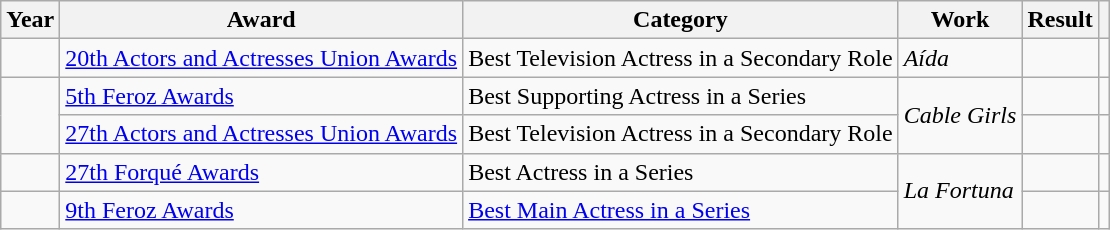<table class="wikitable sortable plainrowheaders">
<tr>
<th>Year</th>
<th>Award</th>
<th>Category</th>
<th>Work</th>
<th>Result</th>
<th scope="col" class="unsortable"></th>
</tr>
<tr>
<td></td>
<td><a href='#'>20th Actors and Actresses Union Awards</a></td>
<td>Best Television Actress in a Secondary Role</td>
<td><em>Aída</em></td>
<td></td>
<td></td>
</tr>
<tr>
<td rowspan = "2"></td>
<td><a href='#'>5th Feroz Awards</a></td>
<td>Best Supporting Actress in a Series</td>
<td rowspan = "2"><em>Cable Girls</em></td>
<td></td>
<td></td>
</tr>
<tr>
<td><a href='#'>27th Actors and Actresses Union Awards</a></td>
<td>Best Television Actress in a Secondary Role</td>
<td></td>
<td></td>
</tr>
<tr>
<td></td>
<td><a href='#'>27th Forqué Awards</a></td>
<td>Best Actress in a Series</td>
<td rowspan = "2"><em>La Fortuna</em></td>
<td></td>
<td></td>
</tr>
<tr>
<td></td>
<td><a href='#'>9th Feroz Awards</a></td>
<td><a href='#'>Best Main Actress in a Series</a></td>
<td></td>
<td></td>
</tr>
</table>
